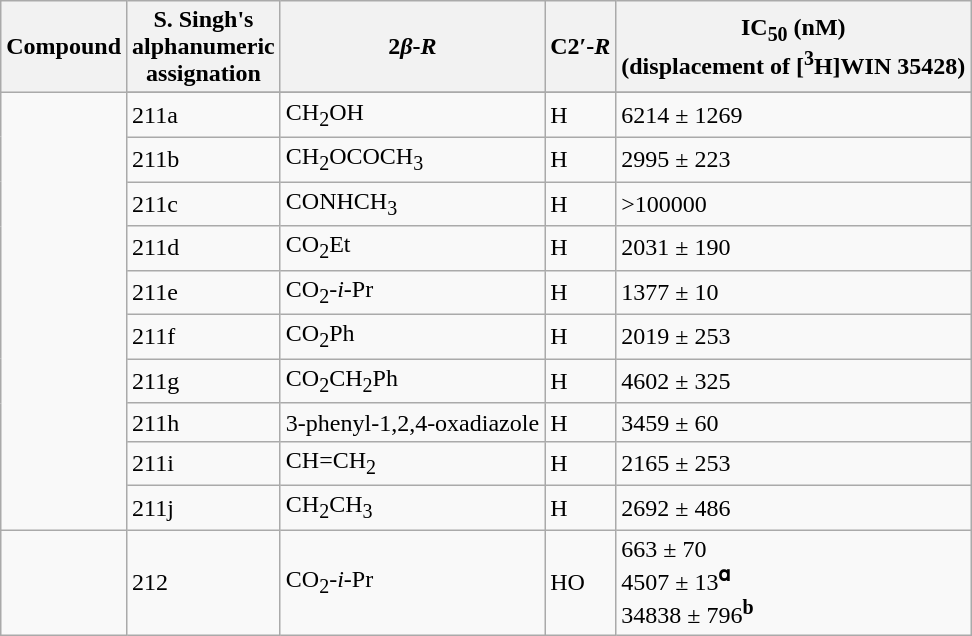<table class="wikitable sortable">
<tr>
<th>Compound</th>
<th>S. Singh's<br>alphanumeric<br>assignation</th>
<th>2<em>β</em>-<em>R</em></th>
<th>C2′-<em>R</em></th>
<th>IC<sub>50</sub> (nM)<br>(displacement of [<sup>3</sup>H]WIN 35428)</th>
</tr>
<tr>
<td rowspan=11></td>
</tr>
<tr>
<td>211a</td>
<td>CH<sub>2</sub>OH</td>
<td>H</td>
<td>6214 ± 1269</td>
</tr>
<tr>
<td>211b</td>
<td>CH<sub>2</sub>OCOCH<sub>3</sub></td>
<td>H</td>
<td>2995 ± 223</td>
</tr>
<tr>
<td>211c</td>
<td>CONHCH<sub>3</sub></td>
<td>H</td>
<td>>100000</td>
</tr>
<tr>
<td>211d</td>
<td>CO<sub>2</sub>Et</td>
<td>H</td>
<td>2031 ± 190</td>
</tr>
<tr>
<td>211e</td>
<td>CO<sub>2</sub>-<em>i</em>-Pr</td>
<td>H</td>
<td>1377 ± 10</td>
</tr>
<tr>
<td>211f</td>
<td>CO<sub>2</sub>Ph</td>
<td>H</td>
<td>2019 ± 253</td>
</tr>
<tr>
<td>211g</td>
<td>CO<sub>2</sub>CH<sub>2</sub>Ph</td>
<td>H</td>
<td>4602 ± 325</td>
</tr>
<tr>
<td>211h</td>
<td>3-phenyl-1,2,4-oxadiazole</td>
<td>H</td>
<td>3459 ± 60</td>
</tr>
<tr>
<td>211i</td>
<td>CH=CH<sub>2</sub></td>
<td>H</td>
<td>2165 ± 253</td>
</tr>
<tr>
<td>211j</td>
<td>CH<sub>2</sub>CH<sub>3</sub></td>
<td>H</td>
<td>2692 ± 486</td>
</tr>
<tr>
<td></td>
<td>212</td>
<td>CO<sub>2</sub>-<em>i</em>-Pr</td>
<td>HO</td>
<td>663 ± 70<br>4507 ± 13<sup><strong>ɑ</strong></sup><br>34838 ± 796<sup><strong>b</strong></sup></td>
</tr>
</table>
